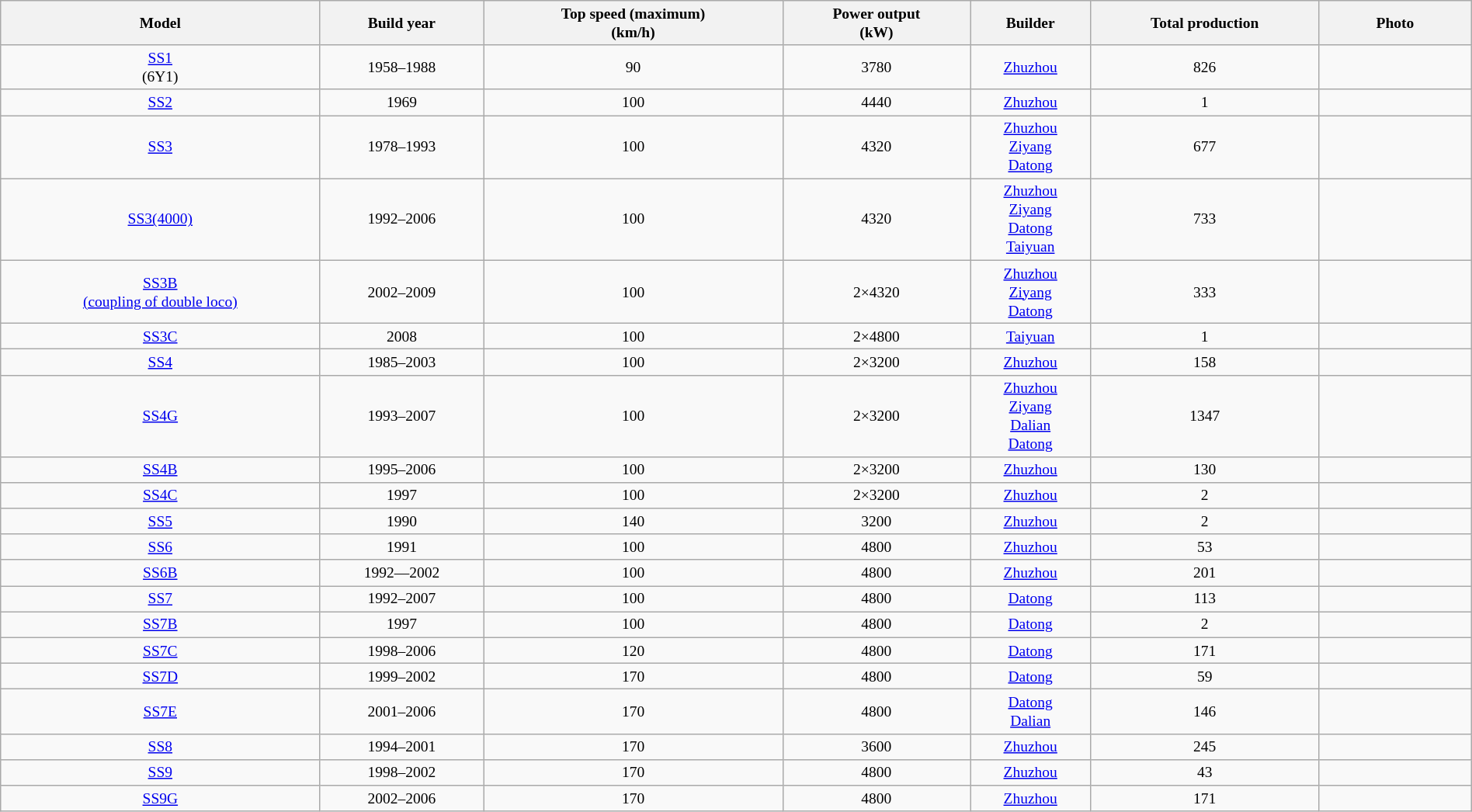<table class="wikitable + sortable"  style="width:100%; text-align: center; font-size: small;">
<tr>
<th>Model</th>
<th>Build year</th>
<th>Top speed (maximum)<br> (km/h)</th>
<th>Power output<br> (kW)</th>
<th>Builder</th>
<th>Total production</th>
<th style="width:125px;">Photo</th>
</tr>
<tr>
<td><a href='#'>SS1</a><br>(6Y1)</td>
<td>1958–1988</td>
<td>90</td>
<td>3780</td>
<td><a href='#'>Zhuzhou</a></td>
<td>826</td>
<td></td>
</tr>
<tr>
<td><a href='#'>SS2</a></td>
<td>1969</td>
<td>100</td>
<td>4440</td>
<td><a href='#'>Zhuzhou</a></td>
<td>1</td>
<td></td>
</tr>
<tr>
<td><a href='#'>SS3</a></td>
<td>1978–1993</td>
<td>100</td>
<td>4320</td>
<td><a href='#'>Zhuzhou</a><br><a href='#'>Ziyang</a><br><a href='#'>Datong</a></td>
<td>677</td>
<td></td>
</tr>
<tr>
<td><a href='#'>SS3(4000)</a></td>
<td>1992–2006</td>
<td>100</td>
<td>4320</td>
<td><a href='#'>Zhuzhou</a><br><a href='#'>Ziyang</a><br><a href='#'>Datong</a><br><a href='#'>Taiyuan</a></td>
<td>733</td>
<td></td>
</tr>
<tr>
<td><a href='#'>SS3B<br>(coupling of double loco)</a></td>
<td>2002–2009</td>
<td>100</td>
<td>2×4320</td>
<td><a href='#'>Zhuzhou</a><br><a href='#'>Ziyang</a><br><a href='#'>Datong</a></td>
<td>333</td>
<td></td>
</tr>
<tr>
<td><a href='#'>SS3C</a></td>
<td>2008</td>
<td>100</td>
<td>2×4800</td>
<td><a href='#'>Taiyuan</a></td>
<td>1</td>
<td></td>
</tr>
<tr>
<td><a href='#'>SS4</a></td>
<td>1985–2003</td>
<td>100</td>
<td>2×3200</td>
<td><a href='#'>Zhuzhou</a></td>
<td>158</td>
<td></td>
</tr>
<tr>
<td><a href='#'>SS4G</a></td>
<td>1993–2007</td>
<td>100</td>
<td>2×3200</td>
<td><a href='#'>Zhuzhou</a><br><a href='#'>Ziyang</a><br><a href='#'>Dalian</a><br><a href='#'>Datong</a></td>
<td>1347</td>
<td></td>
</tr>
<tr>
<td><a href='#'>SS4B</a></td>
<td>1995–2006</td>
<td>100</td>
<td>2×3200</td>
<td><a href='#'>Zhuzhou</a></td>
<td>130</td>
<td></td>
</tr>
<tr>
<td><a href='#'>SS4C</a></td>
<td>1997</td>
<td>100</td>
<td>2×3200</td>
<td><a href='#'>Zhuzhou</a></td>
<td>2</td>
<td></td>
</tr>
<tr>
<td><a href='#'>SS5</a></td>
<td>1990</td>
<td>140</td>
<td>3200</td>
<td><a href='#'>Zhuzhou</a></td>
<td>2</td>
<td></td>
</tr>
<tr>
<td><a href='#'>SS6</a></td>
<td>1991</td>
<td>100</td>
<td>4800</td>
<td><a href='#'>Zhuzhou</a></td>
<td>53</td>
<td></td>
</tr>
<tr>
<td><a href='#'>SS6B</a></td>
<td>1992—2002</td>
<td>100</td>
<td>4800</td>
<td><a href='#'>Zhuzhou</a></td>
<td>201</td>
<td></td>
</tr>
<tr>
<td><a href='#'>SS7</a></td>
<td>1992–2007</td>
<td>100</td>
<td>4800</td>
<td><a href='#'>Datong</a></td>
<td>113</td>
<td></td>
</tr>
<tr>
<td><a href='#'>SS7B</a></td>
<td>1997</td>
<td>100</td>
<td>4800</td>
<td><a href='#'>Datong</a></td>
<td>2</td>
<td></td>
</tr>
<tr>
<td><a href='#'>SS7C</a></td>
<td>1998–2006</td>
<td>120</td>
<td>4800</td>
<td><a href='#'>Datong</a></td>
<td>171</td>
<td></td>
</tr>
<tr>
<td><a href='#'>SS7D</a></td>
<td>1999–2002</td>
<td>170</td>
<td>4800</td>
<td><a href='#'>Datong</a></td>
<td>59</td>
<td></td>
</tr>
<tr>
<td><a href='#'>SS7E</a></td>
<td>2001–2006</td>
<td>170</td>
<td>4800</td>
<td><a href='#'>Datong</a><br><a href='#'>Dalian</a></td>
<td>146</td>
<td></td>
</tr>
<tr>
<td><a href='#'>SS8</a></td>
<td>1994–2001</td>
<td>170</td>
<td>3600</td>
<td><a href='#'>Zhuzhou</a></td>
<td>245</td>
<td></td>
</tr>
<tr>
<td><a href='#'>SS9</a></td>
<td>1998–2002</td>
<td>170</td>
<td>4800</td>
<td><a href='#'>Zhuzhou</a></td>
<td>43</td>
<td></td>
</tr>
<tr>
<td><a href='#'>SS9G</a></td>
<td>2002–2006</td>
<td>170</td>
<td>4800</td>
<td><a href='#'>Zhuzhou</a></td>
<td>171</td>
<td></td>
</tr>
</table>
